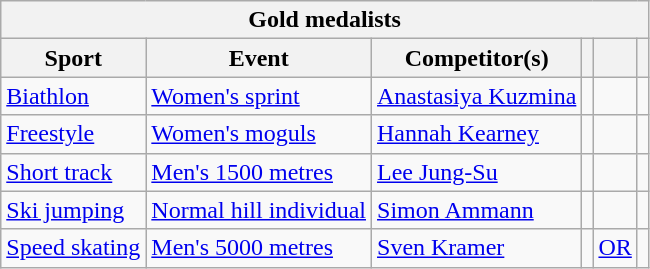<table class="wikitable">
<tr>
<th colspan="6">Gold medalists</th>
</tr>
<tr>
<th>Sport</th>
<th>Event</th>
<th>Competitor(s)</th>
<th></th>
<th></th>
<th></th>
</tr>
<tr>
<td><a href='#'>Biathlon</a></td>
<td><a href='#'>Women's sprint</a></td>
<td><a href='#'>Anastasiya Kuzmina</a></td>
<td></td>
<td></td>
<td></td>
</tr>
<tr>
<td><a href='#'>Freestyle</a></td>
<td><a href='#'>Women's moguls</a></td>
<td><a href='#'>Hannah Kearney</a></td>
<td></td>
<td></td>
<td></td>
</tr>
<tr>
<td><a href='#'>Short track</a></td>
<td><a href='#'>Men's 1500 metres</a></td>
<td><a href='#'>Lee Jung-Su</a></td>
<td></td>
<td></td>
<td></td>
</tr>
<tr>
<td><a href='#'>Ski jumping</a></td>
<td><a href='#'>Normal hill individual</a></td>
<td><a href='#'>Simon Ammann</a></td>
<td></td>
<td></td>
<td></td>
</tr>
<tr>
<td><a href='#'>Speed skating</a></td>
<td><a href='#'>Men's 5000 metres</a></td>
<td><a href='#'>Sven Kramer</a></td>
<td></td>
<td><a href='#'>OR</a></td>
<td></td>
</tr>
</table>
